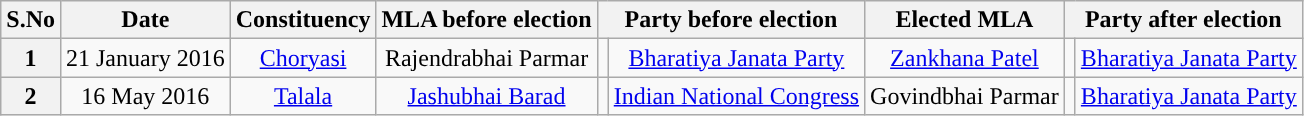<table class="wikitable sortable" style="text-align:center;">
<tr>
<th>S.No</th>
<th>Date</th>
<th>Constituency</th>
<th>MLA before election</th>
<th colspan="2">Party before election</th>
<th>Elected MLA</th>
<th colspan="2">Party after election</th>
</tr>
<tr>
<th>1</th>
<td>21 January 2016</td>
<td><a href='#'>Choryasi</a></td>
<td>Rajendrabhai Parmar</td>
<td></td>
<td><a href='#'>Bharatiya Janata Party</a></td>
<td><a href='#'>Zankhana Patel</a></td>
<td></td>
<td><a href='#'>Bharatiya Janata Party</a></td>
</tr>
<tr>
<th>2</th>
<td>16 May 2016</td>
<td><a href='#'>Talala</a></td>
<td><a href='#'>Jashubhai Barad</a></td>
<td></td>
<td><a href='#'>Indian National Congress</a></td>
<td>Govindbhai Parmar</td>
<td></td>
<td><a href='#'>Bharatiya Janata Party</a></td>
</tr>
</table>
